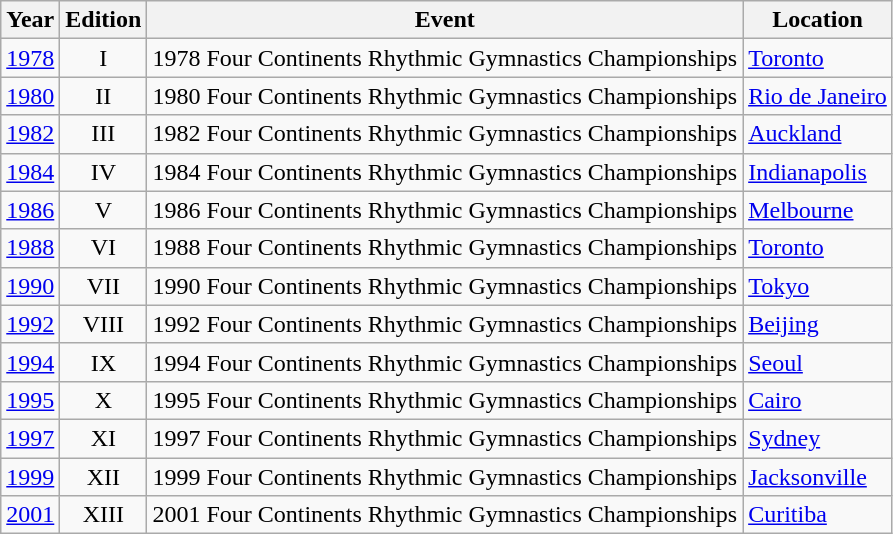<table class="wikitable sortable">
<tr>
<th>Year</th>
<th>Edition</th>
<th>Event</th>
<th>Location</th>
</tr>
<tr>
<td><a href='#'>1978</a></td>
<td align=center>I</td>
<td>1978 Four Continents Rhythmic Gymnastics Championships</td>
<td> <a href='#'>Toronto</a></td>
</tr>
<tr>
<td><a href='#'>1980</a></td>
<td align=center>II</td>
<td>1980 Four Continents Rhythmic Gymnastics Championships</td>
<td> <a href='#'>Rio de Janeiro</a></td>
</tr>
<tr>
<td><a href='#'>1982</a></td>
<td align=center>III</td>
<td>1982 Four Continents Rhythmic Gymnastics Championships</td>
<td> <a href='#'>Auckland</a></td>
</tr>
<tr>
<td><a href='#'>1984</a></td>
<td align=center>IV</td>
<td>1984 Four Continents Rhythmic Gymnastics Championships</td>
<td> <a href='#'>Indianapolis</a></td>
</tr>
<tr>
<td><a href='#'>1986</a></td>
<td align=center>V</td>
<td>1986 Four Continents Rhythmic Gymnastics Championships</td>
<td> <a href='#'>Melbourne</a></td>
</tr>
<tr>
<td><a href='#'>1988</a></td>
<td align=center>VI</td>
<td>1988 Four Continents Rhythmic Gymnastics Championships</td>
<td> <a href='#'>Toronto</a></td>
</tr>
<tr>
<td><a href='#'>1990</a></td>
<td align=center>VII</td>
<td>1990 Four Continents Rhythmic Gymnastics Championships</td>
<td> <a href='#'>Tokyo</a></td>
</tr>
<tr>
<td><a href='#'>1992</a></td>
<td align=center>VIII</td>
<td>1992 Four Continents Rhythmic Gymnastics Championships</td>
<td> <a href='#'>Beijing</a></td>
</tr>
<tr>
<td><a href='#'>1994</a></td>
<td align=center>IX</td>
<td>1994 Four Continents Rhythmic Gymnastics Championships</td>
<td> <a href='#'>Seoul</a></td>
</tr>
<tr>
<td><a href='#'>1995</a></td>
<td align=center>X</td>
<td>1995 Four Continents Rhythmic Gymnastics Championships</td>
<td> <a href='#'>Cairo</a></td>
</tr>
<tr>
<td><a href='#'>1997</a></td>
<td align=center>XI</td>
<td>1997 Four Continents Rhythmic Gymnastics Championships</td>
<td> <a href='#'>Sydney</a></td>
</tr>
<tr>
<td><a href='#'>1999</a></td>
<td align=center>XII</td>
<td>1999 Four Continents Rhythmic Gymnastics Championships</td>
<td> <a href='#'>Jacksonville</a></td>
</tr>
<tr>
<td><a href='#'>2001</a></td>
<td align=center>XIII</td>
<td>2001 Four Continents Rhythmic Gymnastics Championships</td>
<td> <a href='#'>Curitiba</a></td>
</tr>
</table>
